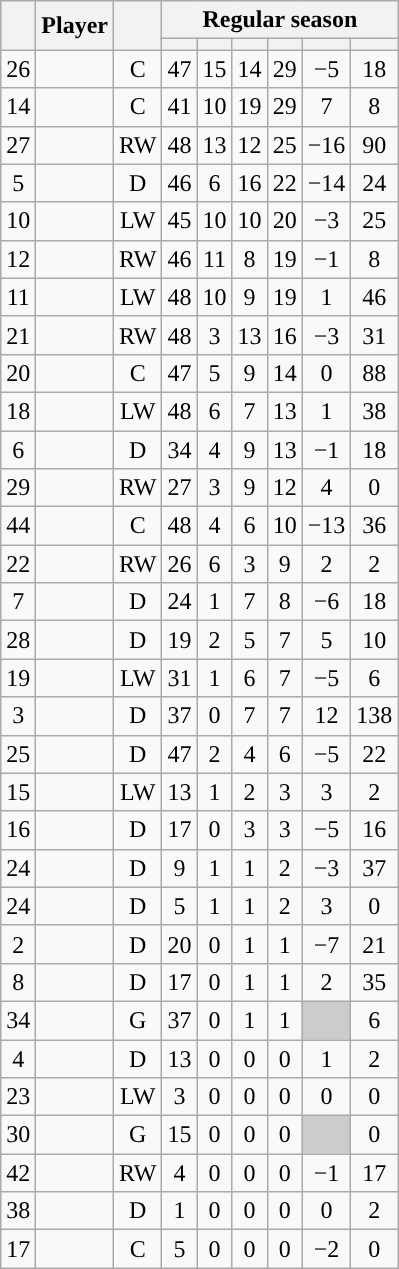<table class="wikitable sortable plainrowheaders" style="text-align:center;">
<tr>
<th scope="col" data-sort-type="number" rowspan="2"></th>
<th scope="col" rowspan="2">Player</th>
<th scope="col" rowspan="2"></th>
<th scope=colgroup colspan=6>Regular season</th>
</tr>
<tr>
<th scope="col" data-sort-type="number"></th>
<th scope="col" data-sort-type="number"></th>
<th scope="col" data-sort-type="number"></th>
<th scope="col" data-sort-type="number"></th>
<th scope="col" data-sort-type="number"></th>
<th scope="col" data-sort-type="number"></th>
</tr>
<tr>
<td scope="row">26</td>
<td align="left"></td>
<td>C</td>
<td>47</td>
<td>15</td>
<td>14</td>
<td>29</td>
<td>−5</td>
<td>18</td>
</tr>
<tr>
<td scope="row">14</td>
<td align="left"></td>
<td>C</td>
<td>41</td>
<td>10</td>
<td>19</td>
<td>29</td>
<td>7</td>
<td>8</td>
</tr>
<tr>
<td scope="row">27</td>
<td align="left"></td>
<td>RW</td>
<td>48</td>
<td>13</td>
<td>12</td>
<td>25</td>
<td>−16</td>
<td>90</td>
</tr>
<tr>
<td scope="row">5</td>
<td align="left"></td>
<td>D</td>
<td>46</td>
<td>6</td>
<td>16</td>
<td>22</td>
<td>−14</td>
<td>24</td>
</tr>
<tr>
<td scope="row">10</td>
<td align="left"></td>
<td>LW</td>
<td>45</td>
<td>10</td>
<td>10</td>
<td>20</td>
<td>−3</td>
<td>25</td>
</tr>
<tr>
<td scope="row">12</td>
<td align="left"></td>
<td>RW</td>
<td>46</td>
<td>11</td>
<td>8</td>
<td>19</td>
<td>−1</td>
<td>8</td>
</tr>
<tr>
<td scope="row">11</td>
<td align="left"></td>
<td>LW</td>
<td>48</td>
<td>10</td>
<td>9</td>
<td>19</td>
<td>1</td>
<td>46</td>
</tr>
<tr>
<td scope="row">21</td>
<td align="left"></td>
<td>RW</td>
<td>48</td>
<td>3</td>
<td>13</td>
<td>16</td>
<td>−3</td>
<td>31</td>
</tr>
<tr>
<td scope="row">20</td>
<td align="left"></td>
<td>C</td>
<td>47</td>
<td>5</td>
<td>9</td>
<td>14</td>
<td>0</td>
<td>88</td>
</tr>
<tr>
<td scope="row">18</td>
<td align="left"></td>
<td>LW</td>
<td>48</td>
<td>6</td>
<td>7</td>
<td>13</td>
<td>1</td>
<td>38</td>
</tr>
<tr>
<td scope="row">6</td>
<td align="left"></td>
<td>D</td>
<td>34</td>
<td>4</td>
<td>9</td>
<td>13</td>
<td>−1</td>
<td>18</td>
</tr>
<tr>
<td scope="row">29</td>
<td align="left"></td>
<td>RW</td>
<td>27</td>
<td>3</td>
<td>9</td>
<td>12</td>
<td>4</td>
<td>0</td>
</tr>
<tr>
<td scope="row">44</td>
<td align="left"></td>
<td>C</td>
<td>48</td>
<td>4</td>
<td>6</td>
<td>10</td>
<td>−13</td>
<td>36</td>
</tr>
<tr>
<td scope="row">22</td>
<td align="left"></td>
<td>RW</td>
<td>26</td>
<td>6</td>
<td>3</td>
<td>9</td>
<td>2</td>
<td>2</td>
</tr>
<tr>
<td scope="row">7</td>
<td align="left"></td>
<td>D</td>
<td>24</td>
<td>1</td>
<td>7</td>
<td>8</td>
<td>−6</td>
<td>18</td>
</tr>
<tr>
<td scope="row">28</td>
<td align="left"></td>
<td>D</td>
<td>19</td>
<td>2</td>
<td>5</td>
<td>7</td>
<td>5</td>
<td>10</td>
</tr>
<tr>
<td scope="row">19</td>
<td align="left"></td>
<td>LW</td>
<td>31</td>
<td>1</td>
<td>6</td>
<td>7</td>
<td>−5</td>
<td>6</td>
</tr>
<tr>
<td scope="row">3</td>
<td align="left"></td>
<td>D</td>
<td>37</td>
<td>0</td>
<td>7</td>
<td>7</td>
<td>12</td>
<td>138</td>
</tr>
<tr>
<td scope="row">25</td>
<td align="left"></td>
<td>D</td>
<td>47</td>
<td>2</td>
<td>4</td>
<td>6</td>
<td>−5</td>
<td>22</td>
</tr>
<tr>
<td scope="row">15</td>
<td align="left"></td>
<td>LW</td>
<td>13</td>
<td>1</td>
<td>2</td>
<td>3</td>
<td>3</td>
<td>2</td>
</tr>
<tr>
<td scope="row">16</td>
<td align="left"></td>
<td>D</td>
<td>17</td>
<td>0</td>
<td>3</td>
<td>3</td>
<td>−5</td>
<td>16</td>
</tr>
<tr>
<td scope="row">24</td>
<td align="left"></td>
<td>D</td>
<td>9</td>
<td>1</td>
<td>1</td>
<td>2</td>
<td>−3</td>
<td>37</td>
</tr>
<tr>
<td scope="row">24</td>
<td align="left"></td>
<td>D</td>
<td>5</td>
<td>1</td>
<td>1</td>
<td>2</td>
<td>3</td>
<td>0</td>
</tr>
<tr>
<td scope="row">2</td>
<td align="left"></td>
<td>D</td>
<td>20</td>
<td>0</td>
<td>1</td>
<td>1</td>
<td>−7</td>
<td>21</td>
</tr>
<tr>
<td scope="row">8</td>
<td align="left"></td>
<td>D</td>
<td>17</td>
<td>0</td>
<td>1</td>
<td>1</td>
<td>2</td>
<td>35</td>
</tr>
<tr>
<td scope="row">34</td>
<td align="left"></td>
<td>G</td>
<td>37</td>
<td>0</td>
<td>1</td>
<td>1</td>
<td style="background:#ccc"></td>
<td>6</td>
</tr>
<tr>
<td scope="row">4</td>
<td align="left"></td>
<td>D</td>
<td>13</td>
<td>0</td>
<td>0</td>
<td>0</td>
<td>1</td>
<td>2</td>
</tr>
<tr>
<td scope="row">23</td>
<td align="left"></td>
<td>LW</td>
<td>3</td>
<td>0</td>
<td>0</td>
<td>0</td>
<td>0</td>
<td>0</td>
</tr>
<tr>
<td scope="row">30</td>
<td align="left"></td>
<td>G</td>
<td>15</td>
<td>0</td>
<td>0</td>
<td>0</td>
<td style="background:#ccc"></td>
<td>0</td>
</tr>
<tr>
<td scope="row">42</td>
<td align="left"></td>
<td>RW</td>
<td>4</td>
<td>0</td>
<td>0</td>
<td>0</td>
<td>−1</td>
<td>17</td>
</tr>
<tr>
<td scope="row">38</td>
<td align="left"></td>
<td>D</td>
<td>1</td>
<td>0</td>
<td>0</td>
<td>0</td>
<td>0</td>
<td>2</td>
</tr>
<tr>
<td scope="row">17</td>
<td align="left"></td>
<td>C</td>
<td>5</td>
<td>0</td>
<td>0</td>
<td>0</td>
<td>−2</td>
<td>0</td>
</tr>
</table>
